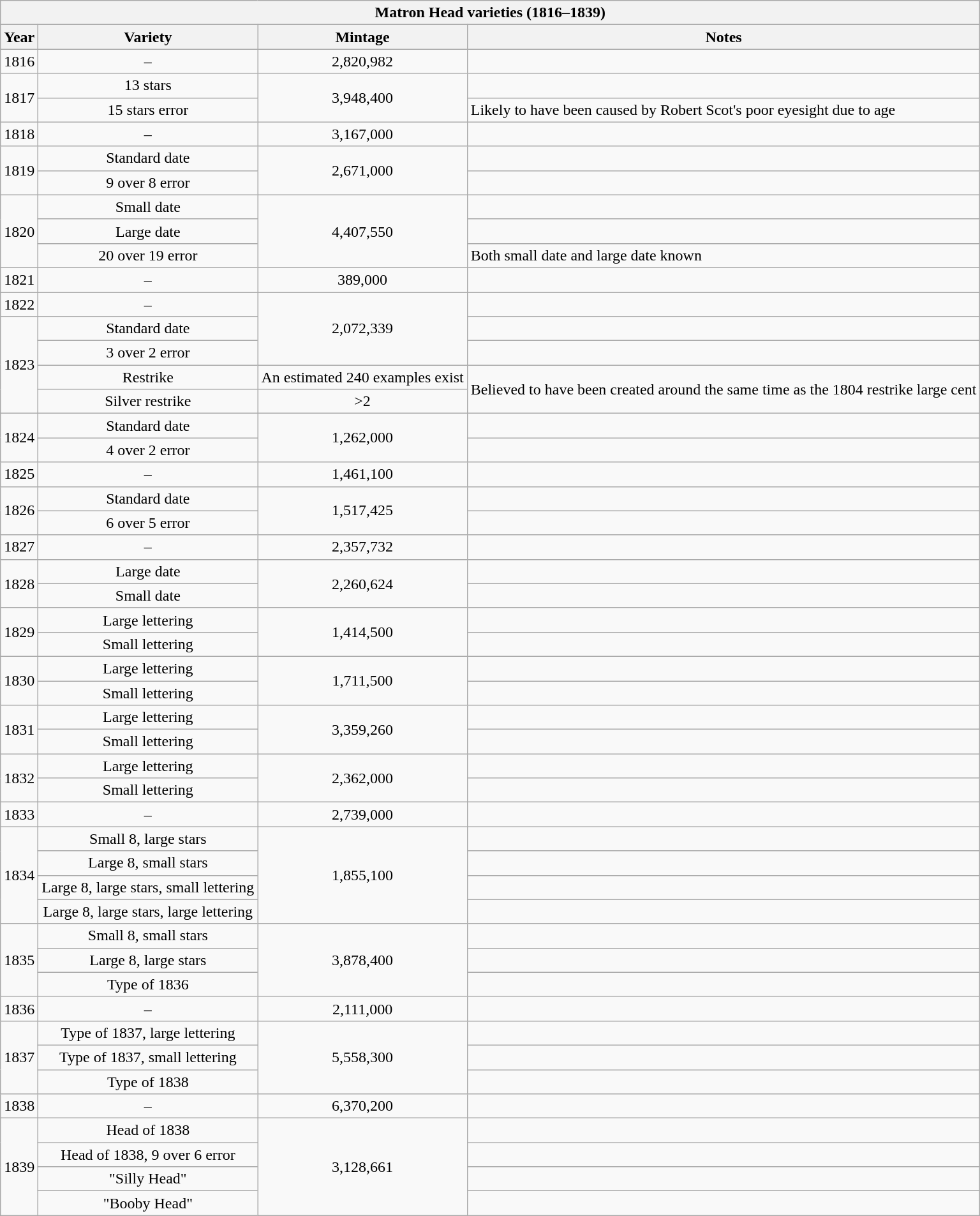<table class="wikitable mw-collapsible mw-collapsed">
<tr>
<th colspan="4">Matron Head varieties (1816–1839)</th>
</tr>
<tr>
<th>Year</th>
<th>Variety</th>
<th>Mintage</th>
<th>Notes</th>
</tr>
<tr>
<td align="center">1816</td>
<td align="center">–</td>
<td align="center">2,820,982</td>
<td align="center"></td>
</tr>
<tr>
<td rowspan="2" align="center">1817</td>
<td align="center">13 stars</td>
<td rowspan="2" align="center">3,948,400</td>
<td></td>
</tr>
<tr>
<td align="center">15 stars error</td>
<td>Likely to have been caused by Robert Scot's poor eyesight due to age</td>
</tr>
<tr>
<td align="center">1818</td>
<td align="center">–</td>
<td align="center">3,167,000</td>
<td></td>
</tr>
<tr>
<td rowspan="2" align="center">1819</td>
<td align="center">Standard date</td>
<td rowspan="2" align="center">2,671,000</td>
<td></td>
</tr>
<tr>
<td align="center">9 over 8 error</td>
<td></td>
</tr>
<tr>
<td rowspan="3" align="center">1820</td>
<td align="center">Small date</td>
<td rowspan="3" align="center">4,407,550</td>
<td align="center"></td>
</tr>
<tr>
<td align="center">Large date</td>
<td></td>
</tr>
<tr>
<td align="center">20 over 19 error</td>
<td>Both small date and large date known</td>
</tr>
<tr>
<td align="center">1821</td>
<td align="center">–</td>
<td align="center">389,000</td>
<td></td>
</tr>
<tr>
<td align="center">1822</td>
<td align="center">–</td>
<td rowspan="3" align="center">2,072,339</td>
<td></td>
</tr>
<tr>
<td rowspan="4" align="center">1823</td>
<td align="center">Standard date</td>
<td></td>
</tr>
<tr>
<td align="center">3 over 2 error</td>
<td></td>
</tr>
<tr>
<td align="center">Restrike</td>
<td align="center">An estimated 240 examples exist</td>
<td rowspan="2">Believed to have been created around the same time as the 1804 restrike large cent</td>
</tr>
<tr>
<td align="center">Silver restrike</td>
<td align="center">>2</td>
</tr>
<tr>
<td rowspan="2" align="center">1824</td>
<td align="center">Standard date</td>
<td rowspan="2" align="center">1,262,000</td>
<td></td>
</tr>
<tr>
<td align="center">4 over 2 error</td>
<td></td>
</tr>
<tr>
<td align="center">1825</td>
<td align="center">–</td>
<td align="center">1,461,100</td>
<td></td>
</tr>
<tr>
<td rowspan="2" align="center">1826</td>
<td align="center">Standard date</td>
<td rowspan="2" align="center">1,517,425</td>
<td></td>
</tr>
<tr>
<td align="center">6 over 5 error</td>
<td></td>
</tr>
<tr>
<td align="center">1827</td>
<td align="center">–</td>
<td align="center">2,357,732</td>
<td></td>
</tr>
<tr>
<td rowspan="2" align="center">1828</td>
<td align="center">Large date</td>
<td rowspan="2" align="center">2,260,624</td>
<td></td>
</tr>
<tr>
<td align="center">Small date</td>
<td></td>
</tr>
<tr>
<td rowspan="2" align="center">1829</td>
<td align="center">Large lettering</td>
<td rowspan="2" align="center">1,414,500</td>
<td></td>
</tr>
<tr>
<td align="center">Small lettering</td>
<td></td>
</tr>
<tr>
<td rowspan="2" align="center">1830</td>
<td align="center">Large lettering</td>
<td rowspan="2" align="center">1,711,500</td>
<td></td>
</tr>
<tr>
<td align="center">Small lettering</td>
<td></td>
</tr>
<tr>
<td rowspan="2" align="center">1831</td>
<td align="center">Large lettering</td>
<td rowspan="2" align="center">3,359,260</td>
<td></td>
</tr>
<tr>
<td align="center">Small lettering</td>
<td></td>
</tr>
<tr>
<td rowspan="2" align="center">1832</td>
<td align="center">Large lettering</td>
<td rowspan="2" align="center">2,362,000</td>
<td></td>
</tr>
<tr>
<td align="center">Small lettering</td>
<td></td>
</tr>
<tr>
<td align="center">1833</td>
<td align="center">–</td>
<td align="center">2,739,000</td>
<td></td>
</tr>
<tr>
<td rowspan="4" align="center">1834</td>
<td align="center">Small 8, large stars</td>
<td rowspan="4" align="center">1,855,100</td>
<td></td>
</tr>
<tr>
<td align="center">Large 8, small stars</td>
<td></td>
</tr>
<tr>
<td align="center">Large 8, large stars, small lettering</td>
<td></td>
</tr>
<tr>
<td align="center">Large 8, large stars, large lettering</td>
<td></td>
</tr>
<tr>
<td rowspan="3" align="center">1835</td>
<td align="center">Small 8, small stars</td>
<td rowspan="3" align="center">3,878,400</td>
<td></td>
</tr>
<tr>
<td align="center">Large 8, large stars</td>
<td></td>
</tr>
<tr>
<td align="center">Type of 1836</td>
<td></td>
</tr>
<tr>
<td align="center">1836</td>
<td align="center">–</td>
<td align="center">2,111,000</td>
<td></td>
</tr>
<tr>
<td rowspan="3" align="center">1837</td>
<td align="center">Type of 1837, large lettering</td>
<td rowspan="3" align="center">5,558,300</td>
<td></td>
</tr>
<tr>
<td align="center">Type of 1837, small lettering</td>
<td></td>
</tr>
<tr>
<td align="center">Type of 1838</td>
<td></td>
</tr>
<tr>
<td align="center">1838</td>
<td align="center">–</td>
<td align="center">6,370,200</td>
<td></td>
</tr>
<tr>
<td rowspan="4" align="center">1839</td>
<td align="center">Head of 1838</td>
<td rowspan="4" align="center">3,128,661</td>
<td></td>
</tr>
<tr>
<td align="center">Head of 1838, 9 over 6 error</td>
<td></td>
</tr>
<tr>
<td align="center">"Silly Head"</td>
<td></td>
</tr>
<tr>
<td align="center">"Booby Head"</td>
<td></td>
</tr>
</table>
